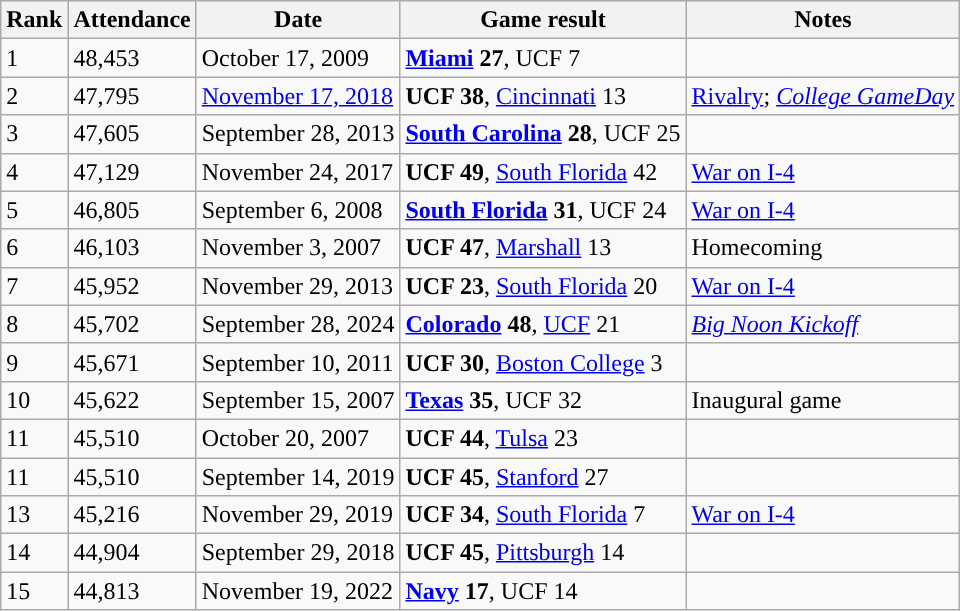<table class="wikitable sortable">
<tr>
<th>Rank</th>
<th>Attendance</th>
<th>Date</th>
<th>Game result</th>
<th>Notes</th>
</tr>
<tr>
<td>1</td>
<td>48,453</td>
<td>October 17, 2009</td>
<td> <strong><a href='#'>Miami</a> 27</strong>, UCF 7</td>
<td></td>
</tr>
<tr>
<td>2</td>
<td>47,795</td>
<td><a href='#'>November 17, 2018</a></td>
<td> <strong>UCF 38</strong>,  <a href='#'>Cincinnati</a> 13</td>
<td><a href='#'>Rivalry</a>; <em><a href='#'>College GameDay</a></em></td>
</tr>
<tr>
<td>3</td>
<td>47,605</td>
<td>September 28, 2013</td>
<td> <strong><a href='#'>South Carolina</a> 28</strong>, UCF 25</td>
<td></td>
</tr>
<tr>
<td>4</td>
<td>47,129</td>
<td>November 24, 2017</td>
<td> <strong>UCF 49</strong>,  <a href='#'>South Florida</a> 42</td>
<td><a href='#'>War on I-4</a></td>
</tr>
<tr>
<td>5</td>
<td>46,805</td>
<td>September 6, 2008</td>
<td> <strong><a href='#'>South Florida</a> 31</strong>, UCF 24</td>
<td><a href='#'>War on I-4</a></td>
</tr>
<tr>
<td>6</td>
<td>46,103</td>
<td>November 3, 2007</td>
<td><strong>UCF 47</strong>, <a href='#'>Marshall</a> 13</td>
<td>Homecoming</td>
</tr>
<tr>
<td>7</td>
<td>45,952</td>
<td>November 29, 2013</td>
<td> <strong>UCF 23</strong>, <a href='#'>South Florida</a> 20</td>
<td><a href='#'>War on I-4</a></td>
</tr>
<tr>
<td>8</td>
<td>45,702</td>
<td>September 28, 2024</td>
<td><strong><a href='#'>Colorado</a> 48</strong>, <a href='#'>UCF</a> 21</td>
<td><em><a href='#'>Big Noon Kickoff</a></em></td>
</tr>
<tr>
<td>9</td>
<td>45,671</td>
<td>September 10, 2011</td>
<td><strong>UCF 30</strong>, <a href='#'>Boston College</a> 3</td>
<td></td>
</tr>
<tr>
<td>10</td>
<td>45,622</td>
<td>September 15, 2007</td>
<td> <strong><a href='#'>Texas</a> 35</strong>, UCF 32</td>
<td>Inaugural game</td>
</tr>
<tr>
<td>11</td>
<td>45,510</td>
<td>October 20, 2007</td>
<td><strong>UCF 44</strong>, <a href='#'>Tulsa</a> 23</td>
<td></td>
</tr>
<tr>
<td>11</td>
<td>45,510</td>
<td>September 14, 2019</td>
<td><strong>UCF 45</strong>, <a href='#'>Stanford</a> 27</td>
<td></td>
</tr>
<tr>
<td>13</td>
<td>45,216</td>
<td>November 29, 2019</td>
<td><strong>UCF 34</strong>, <a href='#'>South Florida</a> 7</td>
<td><a href='#'>War on I-4</a></td>
</tr>
<tr>
<td>14</td>
<td>44,904</td>
<td>September 29, 2018</td>
<td> <strong>UCF 45</strong>, <a href='#'>Pittsburgh</a> 14</td>
<td></td>
</tr>
<tr>
<td>15</td>
<td>44,813</td>
<td>November 19, 2022</td>
<td><strong><a href='#'>Navy</a> 17</strong>,  UCF 14</td>
<td></td>
</tr>
</table>
